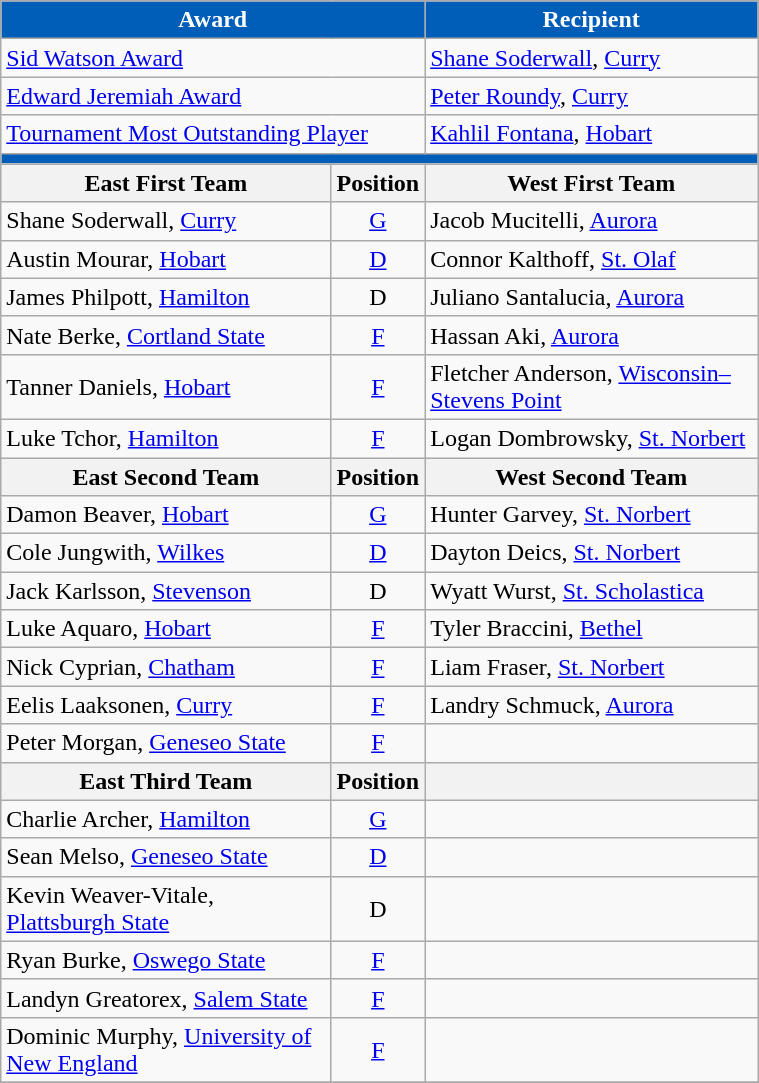<table class="wikitable" width=40%>
<tr>
<th style="color:white; background:#005EB8" colspan=2>Award</th>
<th style="color:white; background:#005EB8">Recipient</th>
</tr>
<tr>
<td colspan=2><a href='#'>Sid Watson Award</a></td>
<td><a href='#'>Shane Soderwall</a>, <a href='#'>Curry</a></td>
</tr>
<tr>
<td colspan=2><a href='#'>Edward Jeremiah Award</a></td>
<td><a href='#'>Peter Roundy</a>, <a href='#'>Curry</a></td>
</tr>
<tr>
<td colspan=2><a href='#'>Tournament Most Outstanding Player</a></td>
<td><a href='#'>Kahlil Fontana</a>, <a href='#'>Hobart</a></td>
</tr>
<tr>
<th style="color:white; background:#005EB8" colspan=3><a href='#'></a></th>
</tr>
<tr>
<th>East First Team</th>
<th>Position</th>
<th>West First Team</th>
</tr>
<tr>
<td>Shane Soderwall, <a href='#'>Curry</a></td>
<td align=center><a href='#'>G</a></td>
<td>Jacob Mucitelli, <a href='#'>Aurora</a></td>
</tr>
<tr>
<td>Austin Mourar, <a href='#'>Hobart</a></td>
<td align=center><a href='#'>D</a></td>
<td>Connor Kalthoff, <a href='#'>St. Olaf</a></td>
</tr>
<tr>
<td>James Philpott, <a href='#'>Hamilton</a></td>
<td align=center>D</td>
<td>Juliano Santalucia, <a href='#'>Aurora</a></td>
</tr>
<tr>
<td>Nate Berke, <a href='#'>Cortland State</a></td>
<td align=center><a href='#'>F</a></td>
<td>Hassan Aki, <a href='#'>Aurora</a></td>
</tr>
<tr>
<td>Tanner Daniels, <a href='#'>Hobart</a></td>
<td align=center><a href='#'>F</a></td>
<td>Fletcher Anderson, <a href='#'>Wisconsin–Stevens Point</a></td>
</tr>
<tr>
<td>Luke Tchor, <a href='#'>Hamilton</a></td>
<td align=center><a href='#'>F</a></td>
<td>Logan Dombrowsky, <a href='#'>St. Norbert</a></td>
</tr>
<tr>
<th>East Second Team</th>
<th>Position</th>
<th>West Second Team</th>
</tr>
<tr>
<td>Damon Beaver, <a href='#'>Hobart</a></td>
<td align=center><a href='#'>G</a></td>
<td>Hunter Garvey, <a href='#'>St. Norbert</a></td>
</tr>
<tr>
<td>Cole Jungwith, <a href='#'>Wilkes</a></td>
<td align=center><a href='#'>D</a></td>
<td>Dayton Deics, <a href='#'>St. Norbert</a></td>
</tr>
<tr>
<td>Jack Karlsson, <a href='#'>Stevenson</a></td>
<td align=center>D</td>
<td>Wyatt Wurst, <a href='#'>St. Scholastica</a></td>
</tr>
<tr>
<td>Luke Aquaro, <a href='#'>Hobart</a></td>
<td align=center><a href='#'>F</a></td>
<td>Tyler Braccini, <a href='#'>Bethel</a></td>
</tr>
<tr>
<td>Nick Cyprian, <a href='#'>Chatham</a></td>
<td align=center><a href='#'>F</a></td>
<td>Liam Fraser, <a href='#'>St. Norbert</a></td>
</tr>
<tr>
<td>Eelis Laaksonen, <a href='#'>Curry</a></td>
<td align=center><a href='#'>F</a></td>
<td>Landry Schmuck, <a href='#'>Aurora</a></td>
</tr>
<tr>
<td>Peter Morgan, <a href='#'>Geneseo State</a></td>
<td align=center><a href='#'>F</a></td>
<td></td>
</tr>
<tr>
<th>East Third Team</th>
<th>Position</th>
<th></th>
</tr>
<tr>
<td>Charlie Archer, <a href='#'>Hamilton</a></td>
<td align=center><a href='#'>G</a></td>
<td></td>
</tr>
<tr>
<td>Sean Melso, <a href='#'>Geneseo State</a></td>
<td align=center><a href='#'>D</a></td>
<td></td>
</tr>
<tr>
<td>Kevin Weaver-Vitale, <a href='#'>Plattsburgh State</a></td>
<td align=center>D</td>
<td></td>
</tr>
<tr>
<td>Ryan Burke, <a href='#'>Oswego State</a></td>
<td align=center><a href='#'>F</a></td>
<td></td>
</tr>
<tr>
<td>Landyn Greatorex, <a href='#'>Salem State</a></td>
<td align=center><a href='#'>F</a></td>
<td></td>
</tr>
<tr>
<td>Dominic Murphy, <a href='#'>University of New England</a></td>
<td align=center><a href='#'>F</a></td>
<td></td>
</tr>
<tr>
</tr>
</table>
